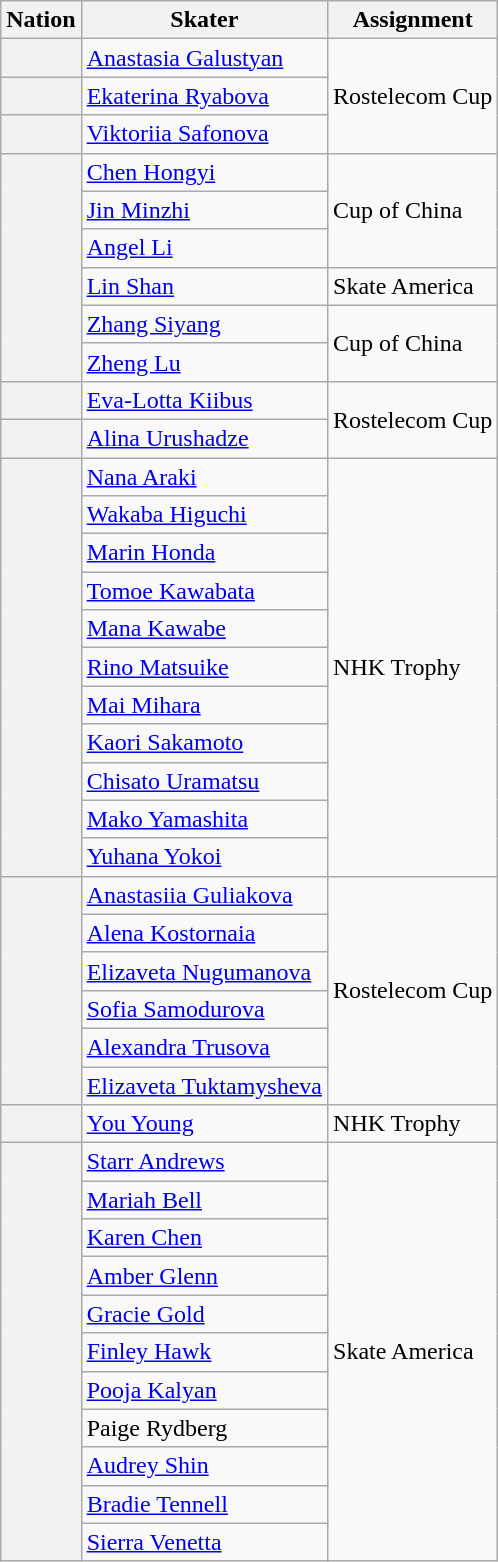<table class="wikitable unsortable" style="text-align:left">
<tr>
<th scope="col">Nation</th>
<th scope="col">Skater</th>
<th scope="col">Assignment</th>
</tr>
<tr>
<th scope="row" style="text-align:left"></th>
<td><a href='#'>Anastasia Galustyan</a></td>
<td rowspan="3">Rostelecom Cup</td>
</tr>
<tr>
<th scope="row" style="text-align:left"></th>
<td><a href='#'>Ekaterina Ryabova</a></td>
</tr>
<tr>
<th scope="row" style="text-align:left"></th>
<td><a href='#'>Viktoriia Safonova</a></td>
</tr>
<tr>
<th scope="row" style="text-align:left" rowspan="6"></th>
<td><a href='#'>Chen Hongyi</a></td>
<td rowspan="3">Cup of China</td>
</tr>
<tr>
<td><a href='#'>Jin Minzhi</a></td>
</tr>
<tr>
<td><a href='#'>Angel Li</a></td>
</tr>
<tr>
<td><a href='#'>Lin Shan</a></td>
<td>Skate America</td>
</tr>
<tr>
<td><a href='#'>Zhang Siyang</a></td>
<td rowspan="2">Cup of China</td>
</tr>
<tr>
<td><a href='#'>Zheng Lu</a></td>
</tr>
<tr>
<th scope="row" style="text-align:left"></th>
<td><a href='#'>Eva-Lotta Kiibus</a></td>
<td rowspan="2">Rostelecom Cup</td>
</tr>
<tr>
<th scope="row" style="text-align:left"></th>
<td><a href='#'>Alina Urushadze</a></td>
</tr>
<tr>
<th scope="row" style="text-align:left" rowspan="11"></th>
<td><a href='#'>Nana Araki</a></td>
<td rowspan="11">NHK Trophy</td>
</tr>
<tr>
<td><a href='#'>Wakaba Higuchi</a></td>
</tr>
<tr>
<td><a href='#'>Marin Honda</a></td>
</tr>
<tr>
<td><a href='#'>Tomoe Kawabata</a></td>
</tr>
<tr>
<td><a href='#'>Mana Kawabe</a></td>
</tr>
<tr>
<td><a href='#'>Rino Matsuike</a></td>
</tr>
<tr>
<td><a href='#'>Mai Mihara</a></td>
</tr>
<tr>
<td><a href='#'>Kaori Sakamoto</a></td>
</tr>
<tr>
<td><a href='#'>Chisato Uramatsu</a></td>
</tr>
<tr>
<td><a href='#'>Mako Yamashita</a></td>
</tr>
<tr>
<td><a href='#'>Yuhana Yokoi</a></td>
</tr>
<tr>
<th scope="row" style="text-align:left" rowspan="6"></th>
<td><a href='#'>Anastasiia Guliakova</a></td>
<td rowspan="6">Rostelecom Cup</td>
</tr>
<tr>
<td><a href='#'>Alena Kostornaia</a></td>
</tr>
<tr>
<td><a href='#'>Elizaveta Nugumanova</a></td>
</tr>
<tr>
<td><a href='#'>Sofia Samodurova</a></td>
</tr>
<tr>
<td><a href='#'>Alexandra Trusova</a></td>
</tr>
<tr>
<td><a href='#'>Elizaveta Tuktamysheva</a></td>
</tr>
<tr>
<th scope="row" style="text-align:left"></th>
<td><a href='#'>You Young</a></td>
<td>NHK Trophy</td>
</tr>
<tr>
<th scope="row" style="text-align:left" rowspan="11"></th>
<td><a href='#'>Starr Andrews</a></td>
<td rowspan="11">Skate America</td>
</tr>
<tr>
<td><a href='#'>Mariah Bell</a></td>
</tr>
<tr>
<td><a href='#'>Karen Chen</a></td>
</tr>
<tr>
<td><a href='#'>Amber Glenn</a></td>
</tr>
<tr>
<td><a href='#'>Gracie Gold</a></td>
</tr>
<tr>
<td><a href='#'>Finley Hawk</a></td>
</tr>
<tr>
<td><a href='#'>Pooja Kalyan</a></td>
</tr>
<tr>
<td>Paige Rydberg</td>
</tr>
<tr>
<td><a href='#'>Audrey Shin</a></td>
</tr>
<tr>
<td><a href='#'>Bradie Tennell</a></td>
</tr>
<tr>
<td><a href='#'>Sierra Venetta</a></td>
</tr>
</table>
